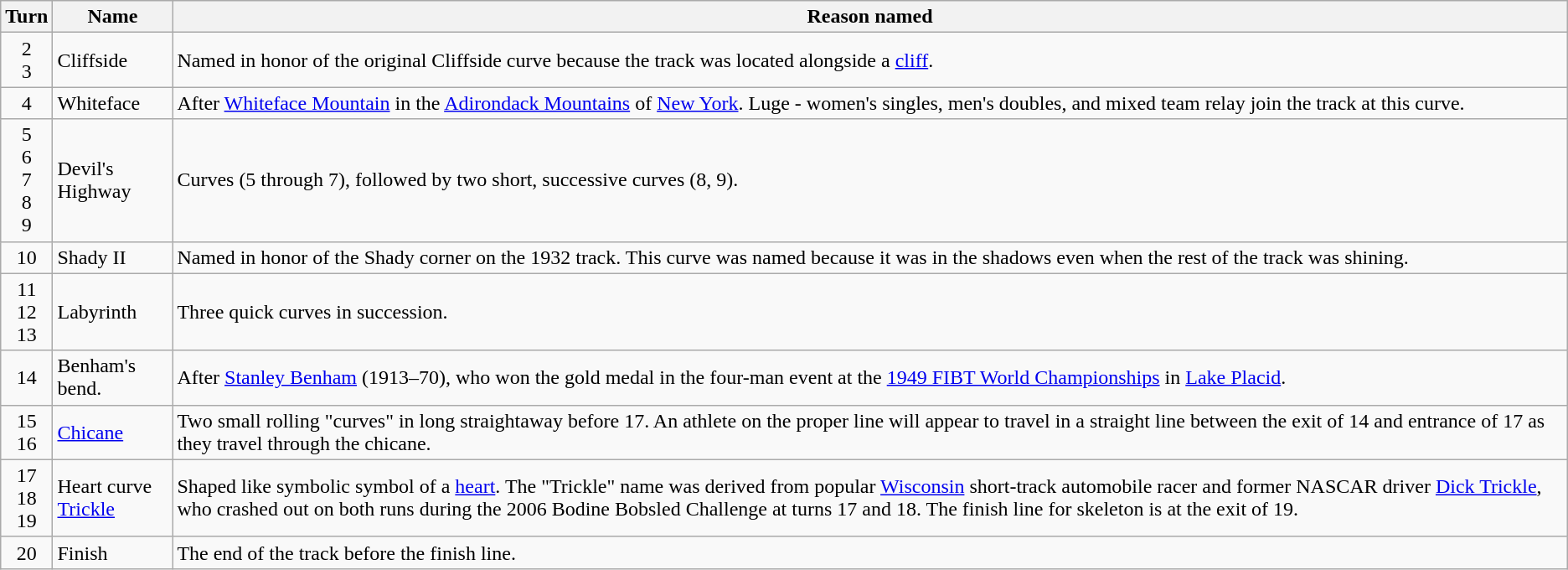<table class="wikitable">
<tr>
<th>Turn</th>
<th>Name</th>
<th>Reason named</th>
</tr>
<tr>
<td align=center>2<br>3</td>
<td>Cliffside</td>
<td>Named in honor of the original Cliffside curve because the track was located alongside a <a href='#'>cliff</a>.</td>
</tr>
<tr>
<td align=center>4</td>
<td>Whiteface</td>
<td>After <a href='#'>Whiteface Mountain</a> in the <a href='#'>Adirondack Mountains</a> of <a href='#'>New York</a>. Luge - women's singles, men's doubles, and mixed team relay join the track at this curve.</td>
</tr>
<tr>
<td align=center>5<br>6<br>7<br>8<br>9</td>
<td>Devil's Highway</td>
<td>Curves (5 through 7), followed by two short, successive curves (8, 9).</td>
</tr>
<tr>
<td align=center>10</td>
<td>Shady II</td>
<td>Named in honor of the Shady corner on the 1932 track.  This curve was named because it was in the shadows even when the rest of the track was shining.</td>
</tr>
<tr>
<td align=center>11<br>12<br>13</td>
<td>Labyrinth</td>
<td>Three quick curves in succession.</td>
</tr>
<tr>
<td align=center>14</td>
<td>Benham's bend.</td>
<td>After <a href='#'>Stanley Benham</a> (1913–70), who won the gold medal in the four-man event at the <a href='#'>1949 FIBT World Championships</a> in <a href='#'>Lake Placid</a>.</td>
</tr>
<tr>
<td align=center>15<br>16</td>
<td><a href='#'>Chicane</a></td>
<td>Two small rolling "curves" in long straightaway before 17.  An athlete on the proper line will appear to travel in a straight line between the exit of 14 and entrance of 17 as they travel through the chicane.</td>
</tr>
<tr>
<td align=center>17<br>18<br>19</td>
<td>Heart curve<br><a href='#'>Trickle</a></td>
<td>Shaped like symbolic symbol of a <a href='#'>heart</a>. The "Trickle" name was derived from popular <a href='#'>Wisconsin</a> short-track automobile racer and former NASCAR driver <a href='#'>Dick Trickle</a>, who crashed out on both runs during the 2006 Bodine Bobsled Challenge at turns 17 and 18. The finish line for skeleton is at the exit of 19.</td>
</tr>
<tr>
<td align=center>20</td>
<td>Finish</td>
<td>The end of the track before the finish line.</td>
</tr>
</table>
